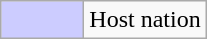<table class="wikitable" border="solid 1px #AAAAAA">
<tr>
<td style="background:#ccccff; width:3em;"></td>
<td>Host nation</td>
</tr>
</table>
